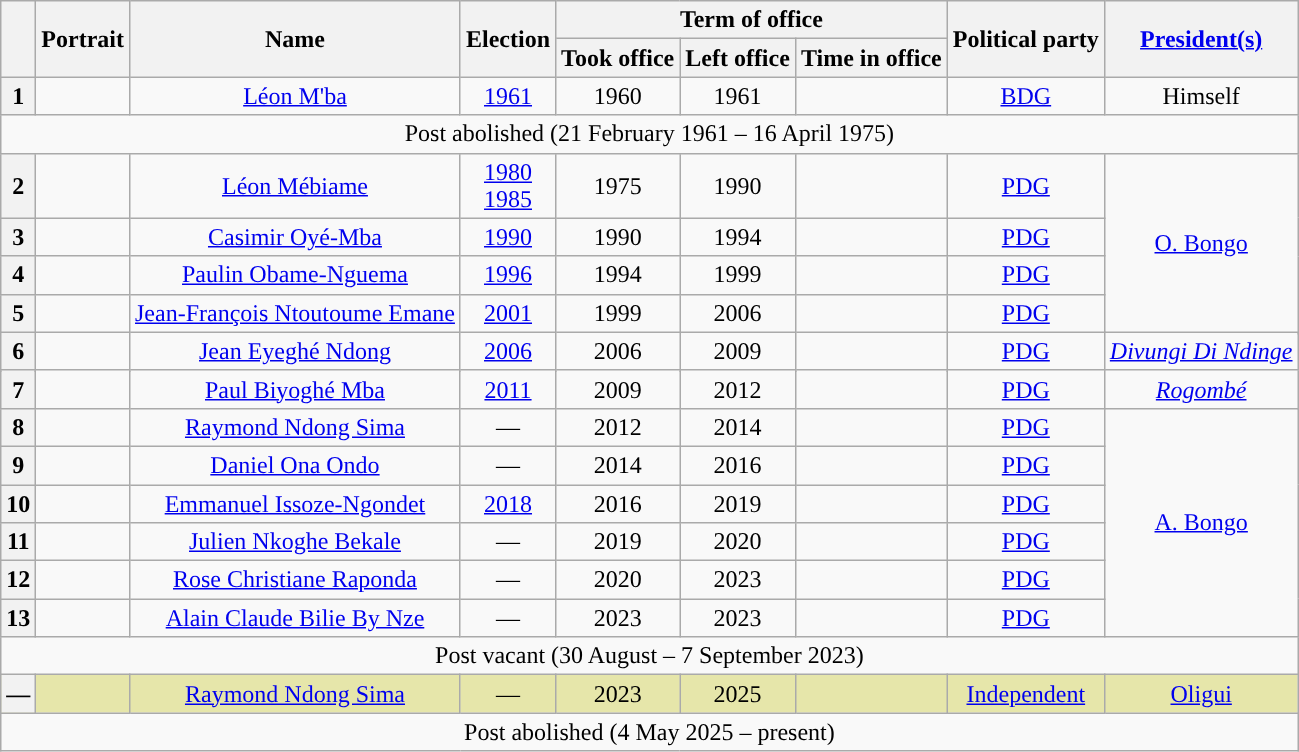<table class="wikitable" style="text-align:center">
<tr>
<th rowspan="2"></th>
<th rowspan="2">Portrait</th>
<th rowspan="2">Name<br></th>
<th rowspan="2">Election</th>
<th colspan="3">Term of office</th>
<th rowspan="2">Political party</th>
<th rowspan="2"><a href='#'>President(s)</a></th>
</tr>
<tr>
<th>Took office</th>
<th>Left office</th>
<th>Time in office</th>
</tr>
<tr>
<th style="background:">1</th>
<td></td>
<td><a href='#'>Léon M'ba</a><br></td>
<td><a href='#'>1961</a></td>
<td> 1960</td>
<td> 1961</td>
<td></td>
<td><a href='#'>BDG</a></td>
<td>Himself</td>
</tr>
<tr>
<td colspan="9">Post abolished (21 February 1961 – 16 April 1975)</td>
</tr>
<tr>
<th style="background:">2</th>
<td></td>
<td><a href='#'>Léon Mébiame</a><br></td>
<td><a href='#'>1980</a><br><a href='#'>1985</a></td>
<td> 1975</td>
<td> 1990</td>
<td></td>
<td><a href='#'>PDG</a></td>
<td rowspan=5><a href='#'>O. Bongo</a></td>
</tr>
<tr>
<th style="background:">3</th>
<td></td>
<td><a href='#'>Casimir Oyé-Mba</a><br></td>
<td><a href='#'>1990</a></td>
<td> 1990</td>
<td> 1994</td>
<td></td>
<td><a href='#'>PDG</a></td>
</tr>
<tr>
<th style="background:">4</th>
<td></td>
<td><a href='#'>Paulin Obame-Nguema</a><br></td>
<td><a href='#'>1996</a></td>
<td> 1994</td>
<td> 1999</td>
<td></td>
<td><a href='#'>PDG</a></td>
</tr>
<tr>
<th style="background:">5</th>
<td></td>
<td><a href='#'>Jean-François Ntoutoume Emane</a><br></td>
<td><a href='#'>2001</a></td>
<td> 1999</td>
<td> 2006</td>
<td></td>
<td><a href='#'>PDG</a></td>
</tr>
<tr>
<th rowspan=3 style="background:">6</th>
<td rowspan=3></td>
<td rowspan=3><a href='#'>Jean Eyeghé Ndong</a><br></td>
<td rowspan=3><a href='#'>2006</a></td>
<td rowspan=3> 2006</td>
<td rowspan=3> 2009</td>
<td rowspan=3></td>
<td rowspan=3><a href='#'>PDG</a></td>
</tr>
<tr>
<td><a href='#'><em>Divungi Di Ndinge</em></a></td>
</tr>
<tr>
<td rowspan=2><a href='#'><em>Rogombé</em></a></td>
</tr>
<tr>
<th rowspan=2 style="background:">7</th>
<td rowspan=2></td>
<td rowspan=2><a href='#'>Paul Biyoghé Mba</a><br></td>
<td rowspan=2><a href='#'>2011</a></td>
<td rowspan=2> 2009</td>
<td rowspan=2> 2012</td>
<td rowspan=2></td>
<td rowspan=2><a href='#'>PDG</a></td>
</tr>
<tr>
<td rowspan=7><a href='#'>A. Bongo</a></td>
</tr>
<tr>
<th style="background:">8</th>
<td></td>
<td><a href='#'>Raymond Ndong Sima</a><br></td>
<td>—</td>
<td> 2012</td>
<td> 2014</td>
<td></td>
<td><a href='#'>PDG</a></td>
</tr>
<tr>
<th style="background:">9</th>
<td></td>
<td><a href='#'>Daniel Ona Ondo</a><br></td>
<td>—</td>
<td> 2014</td>
<td> 2016</td>
<td></td>
<td><a href='#'>PDG</a></td>
</tr>
<tr>
<th style="background:">10</th>
<td></td>
<td><a href='#'>Emmanuel Issoze-Ngondet</a><br></td>
<td><a href='#'>2018</a></td>
<td> 2016</td>
<td> 2019</td>
<td></td>
<td><a href='#'>PDG</a></td>
</tr>
<tr>
<th style="background:">11</th>
<td></td>
<td><a href='#'>Julien Nkoghe Bekale</a><br></td>
<td>—</td>
<td> 2019</td>
<td> 2020</td>
<td></td>
<td><a href='#'>PDG</a></td>
</tr>
<tr>
<th style="background:">12</th>
<td></td>
<td><a href='#'>Rose Christiane Raponda</a><br></td>
<td>—</td>
<td> 2020</td>
<td> 2023</td>
<td></td>
<td><a href='#'>PDG</a></td>
</tr>
<tr>
<th style="background:">13</th>
<td></td>
<td><a href='#'>Alain Claude Bilie By Nze</a><br></td>
<td>—</td>
<td> 2023</td>
<td> 2023<br></td>
<td></td>
<td><a href='#'>PDG</a></td>
</tr>
<tr>
<td colspan="9">Post vacant (30 August – 7 September 2023)</td>
</tr>
<tr style="background:#e6e6aa;">
<th style="background:">—</th>
<td></td>
<td><a href='#'>Raymond Ndong Sima</a><br></td>
<td>—</td>
<td> 2023</td>
<td> 2025</td>
<td></td>
<td><a href='#'>Independent</a></td>
<td><a href='#'>Oligui</a></td>
</tr>
<tr>
<td colspan="9">Post abolished (4 May 2025 – present)</td>
</tr>
</table>
